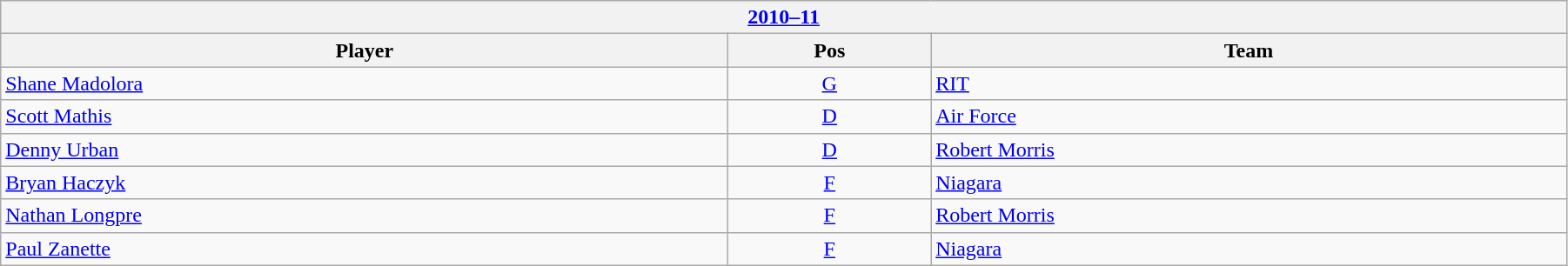<table class="wikitable" width=95%>
<tr>
<th colspan=3><a href='#'>2010–11</a></th>
</tr>
<tr>
<th>Player</th>
<th>Pos</th>
<th>Team</th>
</tr>
<tr>
<td><a href='#'>Shane Madolora</a></td>
<td style="text-align:center;"><a href='#'>G</a></td>
<td><a href='#'>RIT</a></td>
</tr>
<tr>
<td><a href='#'>Scott Mathis</a></td>
<td style="text-align:center;"><a href='#'>D</a></td>
<td><a href='#'>Air Force</a></td>
</tr>
<tr>
<td><a href='#'>Denny Urban</a></td>
<td style="text-align:center;"><a href='#'>D</a></td>
<td><a href='#'>Robert Morris</a></td>
</tr>
<tr>
<td><a href='#'>Bryan Haczyk</a></td>
<td style="text-align:center;"><a href='#'>F</a></td>
<td><a href='#'>Niagara</a></td>
</tr>
<tr>
<td><a href='#'>Nathan Longpre</a></td>
<td style="text-align:center;"><a href='#'>F</a></td>
<td><a href='#'>Robert Morris</a></td>
</tr>
<tr>
<td><a href='#'>Paul Zanette</a></td>
<td style="text-align:center;"><a href='#'>F</a></td>
<td><a href='#'>Niagara</a></td>
</tr>
</table>
